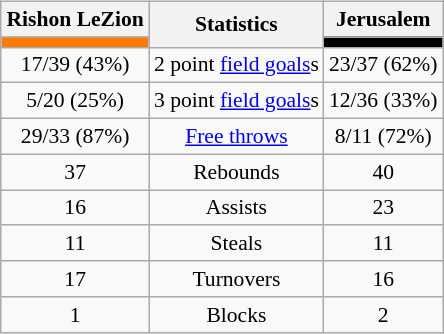<table style="width:100%;">
<tr>
<td valign=top align=right width=33%><br>













</td>
<td style="vertical-align:top; align:center; width:33%;"><br><table style="width:100%;">
<tr>
<td style="width=50%;"></td>
<td></td>
<td style="width=50%;"></td>
</tr>
</table>
<br><table class="wikitable" style="font-size:90%; text-align:center; margin:auto;" align=center>
<tr>
<th>Rishon LeZion</th>
<th rowspan=2>Statistics</th>
<th>Jerusalem</th>
</tr>
<tr>
<td style="background:#ff7b00;"></td>
<td style="background:#000000;"></td>
</tr>
<tr>
<td>17/39 (43%)</td>
<td>2 point <a href='#'>field goals</a>s</td>
<td>23/37 (62%)</td>
</tr>
<tr>
<td>5/20 (25%)</td>
<td>3 point <a href='#'>field goals</a>s</td>
<td>12/36 (33%)</td>
</tr>
<tr>
<td>29/33 (87%)</td>
<td><a href='#'>Free throws</a></td>
<td>8/11 (72%)</td>
</tr>
<tr>
<td>37</td>
<td>Rebounds</td>
<td>40</td>
</tr>
<tr>
<td>16</td>
<td>Assists</td>
<td>23</td>
</tr>
<tr>
<td>11</td>
<td>Steals</td>
<td>11</td>
</tr>
<tr>
<td>17</td>
<td>Turnovers</td>
<td>16</td>
</tr>
<tr>
<td>1</td>
<td>Blocks</td>
<td>2</td>
</tr>
</table>
</td>
<td style="vertical-align:top; align:left; width:33%;"><br>













</td>
</tr>
</table>
